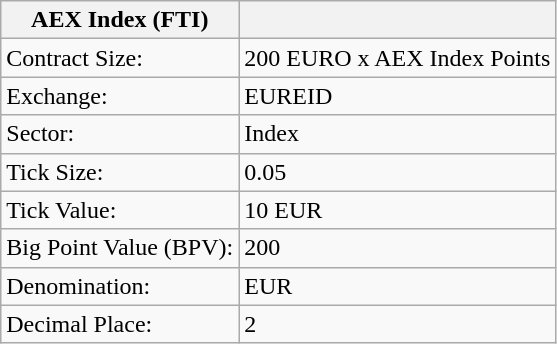<table class="wikitable">
<tr>
<th>AEX Index (FTI)</th>
<th></th>
</tr>
<tr>
<td>Contract Size:</td>
<td>200 EURO x AEX Index Points</td>
</tr>
<tr>
<td>Exchange:</td>
<td>EUREID</td>
</tr>
<tr>
<td>Sector:</td>
<td>Index</td>
</tr>
<tr>
<td>Tick Size:</td>
<td>0.05</td>
</tr>
<tr>
<td>Tick Value:</td>
<td>10 EUR</td>
</tr>
<tr>
<td>Big Point Value (BPV):</td>
<td>200</td>
</tr>
<tr>
<td>Denomination:</td>
<td>EUR</td>
</tr>
<tr>
<td>Decimal Place:</td>
<td>2</td>
</tr>
</table>
